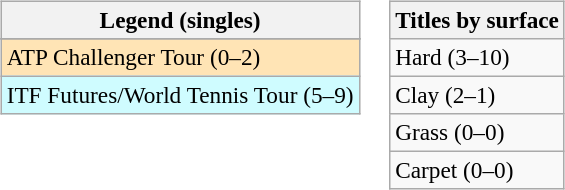<table>
<tr valign=top>
<td><br><table class=wikitable style=font-size:97%>
<tr>
<th>Legend (singles)</th>
</tr>
<tr bgcolor=e5d1cb>
</tr>
<tr bgcolor=moccasin>
<td>ATP Challenger Tour (0–2)</td>
</tr>
<tr bgcolor=cffcff>
<td>ITF Futures/World Tennis Tour (5–9)</td>
</tr>
</table>
</td>
<td><br><table class=wikitable style=font-size:97%>
<tr>
<th>Titles by surface</th>
</tr>
<tr>
<td>Hard (3–10)</td>
</tr>
<tr>
<td>Clay (2–1)</td>
</tr>
<tr>
<td>Grass (0–0)</td>
</tr>
<tr>
<td>Carpet (0–0)</td>
</tr>
</table>
</td>
</tr>
</table>
